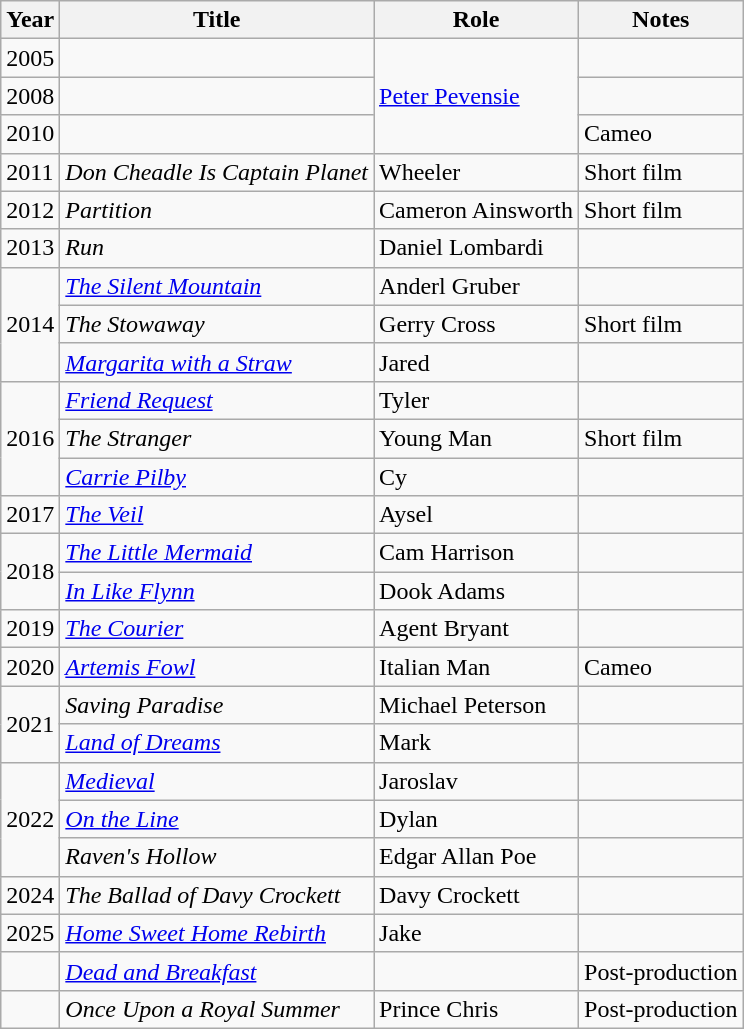<table class="wikitable sortable">
<tr>
<th>Year</th>
<th>Title</th>
<th>Role</th>
<th class="unsortable">Notes</th>
</tr>
<tr>
<td>2005</td>
<td><em></em></td>
<td Rowspan=3><a href='#'>Peter Pevensie</a></td>
<td></td>
</tr>
<tr>
<td>2008</td>
<td><em></em></td>
<td></td>
</tr>
<tr>
<td>2010</td>
<td><em></em></td>
<td>Cameo</td>
</tr>
<tr>
<td>2011</td>
<td><em>Don Cheadle Is Captain Planet</em></td>
<td>Wheeler</td>
<td>Short film</td>
</tr>
<tr>
<td>2012</td>
<td><em>Partition</em></td>
<td>Cameron Ainsworth</td>
<td>Short film</td>
</tr>
<tr>
<td>2013</td>
<td><em>Run</em></td>
<td>Daniel Lombardi</td>
<td></td>
</tr>
<tr>
<td Rowspan=3>2014</td>
<td><em><a href='#'>The Silent Mountain</a></em></td>
<td>Anderl Gruber</td>
<td></td>
</tr>
<tr>
<td><em>The Stowaway</em></td>
<td>Gerry Cross</td>
<td>Short film</td>
</tr>
<tr>
<td><em><a href='#'>Margarita with a Straw</a></em></td>
<td>Jared</td>
<td></td>
</tr>
<tr>
<td Rowspan=3>2016</td>
<td><em><a href='#'>Friend Request</a></em></td>
<td>Tyler</td>
<td></td>
</tr>
<tr>
<td><em>The Stranger</em></td>
<td>Young Man</td>
<td>Short film</td>
</tr>
<tr>
<td><em><a href='#'>Carrie Pilby</a></em></td>
<td>Cy</td>
<td></td>
</tr>
<tr>
<td>2017</td>
<td><em><a href='#'>The Veil</a></em></td>
<td>Aysel</td>
<td></td>
</tr>
<tr>
<td Rowspan=2>2018</td>
<td><em><a href='#'>The Little Mermaid</a></em></td>
<td>Cam Harrison</td>
<td></td>
</tr>
<tr>
<td><em><a href='#'>In Like Flynn</a></em></td>
<td>Dook Adams</td>
<td></td>
</tr>
<tr>
<td>2019</td>
<td><em><a href='#'>The Courier</a></em></td>
<td>Agent Bryant</td>
<td></td>
</tr>
<tr>
<td>2020</td>
<td><em><a href='#'>Artemis Fowl</a></em></td>
<td>Italian Man</td>
<td>Cameo</td>
</tr>
<tr>
<td Rowspan=2>2021</td>
<td><em>Saving Paradise</em></td>
<td>Michael Peterson</td>
<td></td>
</tr>
<tr>
<td><em><a href='#'>Land of Dreams</a></em></td>
<td>Mark</td>
<td></td>
</tr>
<tr>
<td Rowspan=3>2022</td>
<td><em><a href='#'>Medieval</a></em></td>
<td>Jaroslav</td>
<td></td>
</tr>
<tr>
<td><em><a href='#'>On the Line</a></em></td>
<td>Dylan</td>
<td></td>
</tr>
<tr>
<td><em>Raven's Hollow</em></td>
<td>Edgar Allan Poe</td>
<td></td>
</tr>
<tr>
<td>2024</td>
<td><em>The Ballad of Davy Crockett</em></td>
<td>Davy Crockett</td>
<td></td>
</tr>
<tr>
<td>2025</td>
<td><em><a href='#'>Home Sweet Home Rebirth</a></em></td>
<td>Jake</td>
<td></td>
</tr>
<tr>
<td></td>
<td><em><a href='#'>Dead and Breakfast</a></em></td>
<td></td>
<td>Post-production</td>
</tr>
<tr>
<td></td>
<td><em>Once Upon a Royal Summer</em></td>
<td>Prince Chris</td>
<td>Post-production</td>
</tr>
</table>
